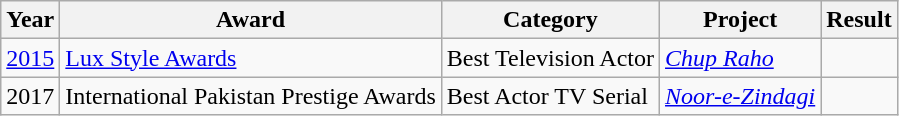<table class="wikitable">
<tr>
<th>Year</th>
<th>Award</th>
<th>Category</th>
<th>Project</th>
<th>Result</th>
</tr>
<tr>
<td><a href='#'>2015</a></td>
<td><a href='#'>Lux Style Awards</a></td>
<td>Best Television Actor</td>
<td><em><a href='#'>Chup Raho</a></em></td>
<td></td>
</tr>
<tr>
<td>2017</td>
<td>International Pakistan Prestige Awards</td>
<td>Best Actor TV Serial</td>
<td><em><a href='#'>Noor-e-Zindagi</a></em></td>
<td></td>
</tr>
</table>
